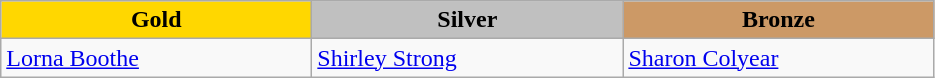<table class="wikitable" style="text-align:left">
<tr align="center">
<td width=200 bgcolor=gold><strong>Gold</strong></td>
<td width=200 bgcolor=silver><strong>Silver</strong></td>
<td width=200 bgcolor=CC9966><strong>Bronze</strong></td>
</tr>
<tr>
<td><a href='#'>Lorna Boothe</a><br><em></em></td>
<td><a href='#'>Shirley Strong</a><br><em></em></td>
<td><a href='#'>Sharon Colyear</a><br><em></em></td>
</tr>
</table>
